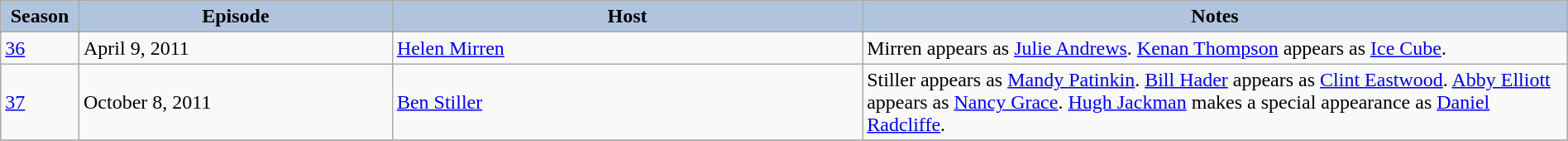<table class="wikitable" style="width:100%;">
<tr>
<th style="background:#B0C4DE;" width="5%">Season</th>
<th style="background:#B0C4DE;" width="20%">Episode</th>
<th style="background:#B0C4DE;" width="30%">Host</th>
<th style="background:#B0C4DE;" width="45%">Notes</th>
</tr>
<tr>
<td><a href='#'>36</a></td>
<td>April 9, 2011</td>
<td><a href='#'>Helen Mirren</a></td>
<td>Mirren appears as <a href='#'>Julie Andrews</a>. <a href='#'>Kenan Thompson</a> appears as <a href='#'>Ice Cube</a>.</td>
</tr>
<tr>
<td><a href='#'>37</a></td>
<td>October 8, 2011</td>
<td><a href='#'>Ben Stiller</a></td>
<td>Stiller appears as <a href='#'>Mandy Patinkin</a>. <a href='#'>Bill Hader</a> appears as <a href='#'>Clint Eastwood</a>. <a href='#'>Abby Elliott</a> appears as <a href='#'>Nancy Grace</a>. <a href='#'>Hugh Jackman</a> makes a special appearance as <a href='#'>Daniel Radcliffe</a>.</td>
</tr>
<tr>
</tr>
</table>
